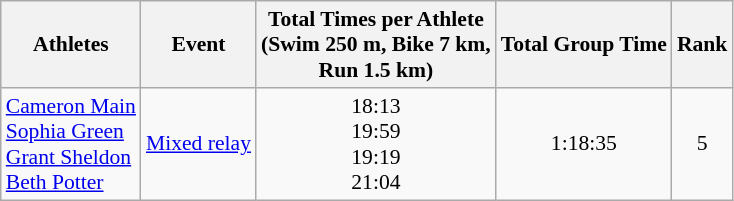<table class="wikitable" border="1" style="font-size:90%">
<tr>
<th>Athletes</th>
<th>Event</th>
<th>Total Times per Athlete <br> (Swim 250 m, Bike 7 km, <br> Run 1.5 km)</th>
<th>Total Group Time</th>
<th>Rank</th>
</tr>
<tr align=center>
<td align=left><a href='#'>Cameron Main</a><br><a href='#'>Sophia Green</a><br><a href='#'>Grant Sheldon</a><br><a href='#'>Beth Potter</a></td>
<td align=left><a href='#'>Mixed relay</a></td>
<td>18:13<br>19:59<br>19:19<br>21:04</td>
<td>1:18:35</td>
<td>5</td>
</tr>
</table>
